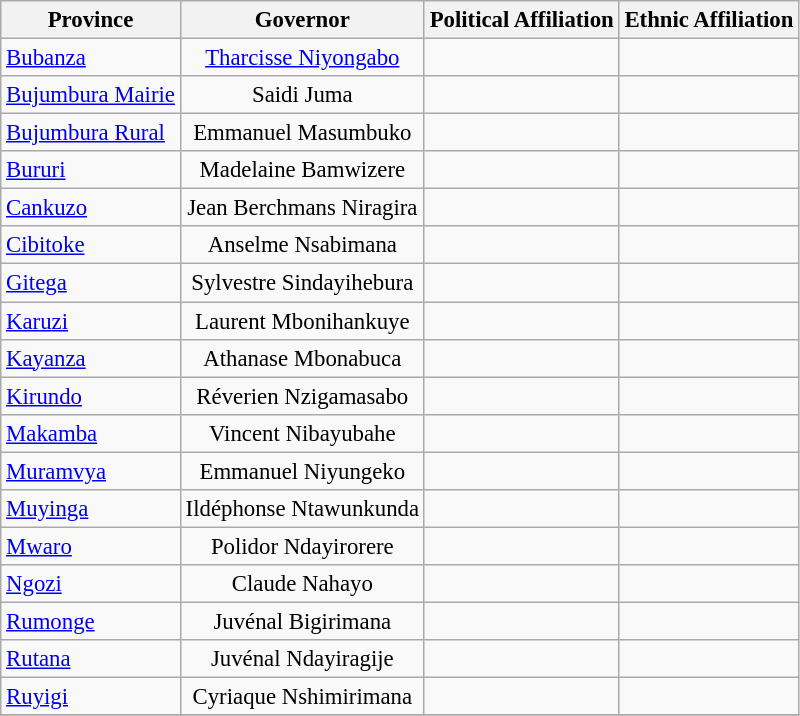<table class="wikitable" style="font-size: 95%;">
<tr>
<th scope="col">Province</th>
<th scope="col">Governor</th>
<th scope="col">Political Affiliation</th>
<th scope="col">Ethnic Affiliation</th>
</tr>
<tr>
<td align="left"><a href='#'>Bubanza</a></td>
<td align="center"><a href='#'>Tharcisse Niyongabo</a></td>
<td align="center"></td>
<td align="center"></td>
</tr>
<tr>
<td align="left"><a href='#'>Bujumbura Mairie</a></td>
<td align="center">Saidi Juma</td>
<td align="center"></td>
<td align="center"></td>
</tr>
<tr>
<td align="left"><a href='#'>Bujumbura Rural</a></td>
<td align="center">Emmanuel Masumbuko</td>
<td align="center"></td>
<td align="center"></td>
</tr>
<tr>
<td align="left"><a href='#'>Bururi</a></td>
<td align="center">Madelaine Bamwizere</td>
<td align="center"></td>
<td align="center"></td>
</tr>
<tr>
<td align="left"><a href='#'>Cankuzo</a></td>
<td align="center">Jean Berchmans Niragira</td>
<td align="center"></td>
<td align="center"></td>
</tr>
<tr>
<td align="left"><a href='#'>Cibitoke</a></td>
<td align="center">Anselme Nsabimana</td>
<td align="center"></td>
<td align="center"></td>
</tr>
<tr>
<td align="left"><a href='#'>Gitega</a></td>
<td align="center">Sylvestre Sindayihebura</td>
<td align="center"></td>
<td align="center"></td>
</tr>
<tr>
<td align="left"><a href='#'>Karuzi</a></td>
<td align="center">Laurent Mbonihankuye</td>
<td align="center"></td>
<td align="center"></td>
</tr>
<tr>
<td align="left"><a href='#'>Kayanza</a></td>
<td align="center">Athanase Mbonabuca</td>
<td align="center"></td>
<td align="center"></td>
</tr>
<tr>
<td align="left"><a href='#'>Kirundo</a></td>
<td align="center">Réverien Nzigamasabo</td>
<td align="center"></td>
<td align="center"></td>
</tr>
<tr>
<td align="left"><a href='#'>Makamba</a></td>
<td align="center">Vincent Nibayubahe</td>
<td align="center"></td>
<td align="center"></td>
</tr>
<tr>
<td align="left"><a href='#'>Muramvya</a></td>
<td align="center">Emmanuel Niyungeko</td>
<td align="center"></td>
<td align="center"></td>
</tr>
<tr>
<td align="left"><a href='#'>Muyinga</a></td>
<td align="center">Ildéphonse Ntawunkunda</td>
<td align="center"></td>
<td align="center"></td>
</tr>
<tr>
<td align="left"><a href='#'>Mwaro</a></td>
<td align="center">Polidor Ndayirorere</td>
<td align="center"></td>
<td align="center"></td>
</tr>
<tr>
<td align="left"><a href='#'>Ngozi</a></td>
<td align="center">Claude Nahayo</td>
<td align="center"></td>
<td align="center"></td>
</tr>
<tr>
<td align="left"><a href='#'>Rumonge</a></td>
<td align="center">Juvénal Bigirimana</td>
<td align="center"></td>
<td align="center"></td>
</tr>
<tr>
<td align="left"><a href='#'>Rutana</a></td>
<td align="center">Juvénal Ndayiragije</td>
<td align="center"></td>
<td align="center"></td>
</tr>
<tr>
<td align="left"><a href='#'>Ruyigi</a></td>
<td align="center">Cyriaque Nshimirimana</td>
<td align="center"></td>
<td align="center"></td>
</tr>
<tr>
</tr>
</table>
